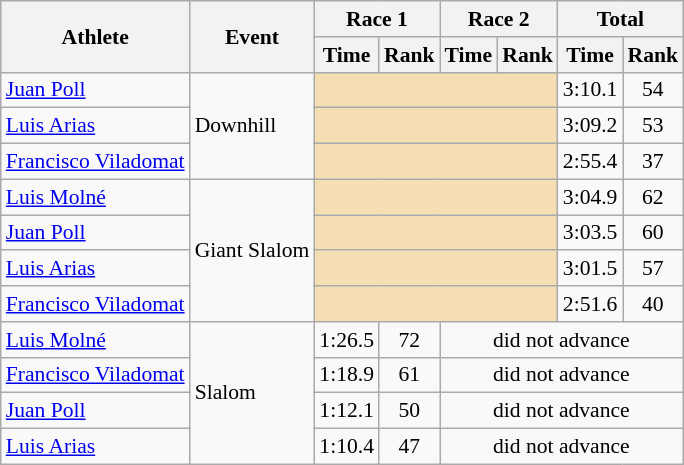<table class="wikitable" style="font-size:90%">
<tr>
<th rowspan="2">Athlete</th>
<th rowspan="2">Event</th>
<th colspan="2">Race 1</th>
<th colspan="2">Race 2</th>
<th colspan="2">Total</th>
</tr>
<tr>
<th>Time</th>
<th>Rank</th>
<th>Time</th>
<th>Rank</th>
<th>Time</th>
<th>Rank</th>
</tr>
<tr>
<td><a href='#'>Juan Poll</a></td>
<td rowspan="3">Downhill</td>
<td colspan="4" bgcolor="wheat"></td>
<td align="center">3:10.1</td>
<td align="center">54</td>
</tr>
<tr>
<td><a href='#'>Luis Arias</a></td>
<td colspan="4" bgcolor="wheat"></td>
<td align="center">3:09.2</td>
<td align="center">53</td>
</tr>
<tr>
<td><a href='#'>Francisco Viladomat</a></td>
<td colspan="4" bgcolor="wheat"></td>
<td align="center">2:55.4</td>
<td align="center">37</td>
</tr>
<tr>
<td><a href='#'>Luis Molné</a></td>
<td rowspan="4">Giant Slalom</td>
<td colspan="4" bgcolor="wheat"></td>
<td align="center">3:04.9</td>
<td align="center">62</td>
</tr>
<tr>
<td><a href='#'>Juan Poll</a></td>
<td colspan="4" bgcolor="wheat"></td>
<td align="center">3:03.5</td>
<td align="center">60</td>
</tr>
<tr>
<td><a href='#'>Luis Arias</a></td>
<td colspan="4" bgcolor="wheat"></td>
<td align="center">3:01.5</td>
<td align="center">57</td>
</tr>
<tr>
<td><a href='#'>Francisco Viladomat</a></td>
<td colspan="4" bgcolor="wheat"></td>
<td align="center">2:51.6</td>
<td align="center">40</td>
</tr>
<tr>
<td><a href='#'>Luis Molné</a></td>
<td rowspan="4">Slalom</td>
<td align="center">1:26.5</td>
<td align="center">72</td>
<td colspan="4" align="center">did not advance</td>
</tr>
<tr>
<td><a href='#'>Francisco Viladomat</a></td>
<td align="center">1:18.9</td>
<td align="center">61</td>
<td colspan="4" align="center">did not advance</td>
</tr>
<tr>
<td><a href='#'>Juan Poll</a></td>
<td align="center">1:12.1</td>
<td align="center">50</td>
<td colspan="4" align="center">did not advance</td>
</tr>
<tr>
<td><a href='#'>Luis Arias</a></td>
<td align="center">1:10.4</td>
<td align="center">47</td>
<td colspan="4" align="center">did not advance</td>
</tr>
</table>
